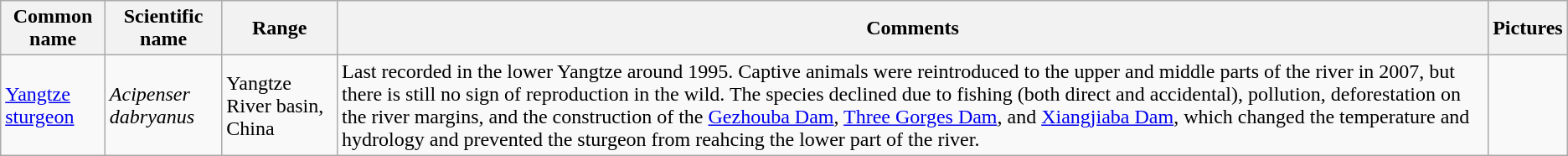<table class="wikitable">
<tr>
<th>Common name</th>
<th>Scientific name</th>
<th>Range</th>
<th class="unsortable">Comments</th>
<th class="unsortable">Pictures</th>
</tr>
<tr>
<td><a href='#'>Yangtze sturgeon</a></td>
<td><em>Acipenser dabryanus</em></td>
<td>Yangtze River basin, China</td>
<td>Last recorded in the lower Yangtze around 1995. Captive animals were reintroduced to the upper and middle parts of the river in 2007, but there is still no sign of reproduction in the wild. The species declined due to fishing (both direct and accidental), pollution, deforestation on the river margins, and the construction of the <a href='#'>Gezhouba Dam</a>, <a href='#'>Three Gorges Dam</a>, and <a href='#'>Xiangjiaba Dam</a>, which changed the temperature and hydrology and prevented the sturgeon from reahcing the lower part of the river.</td>
<td></td>
</tr>
</table>
